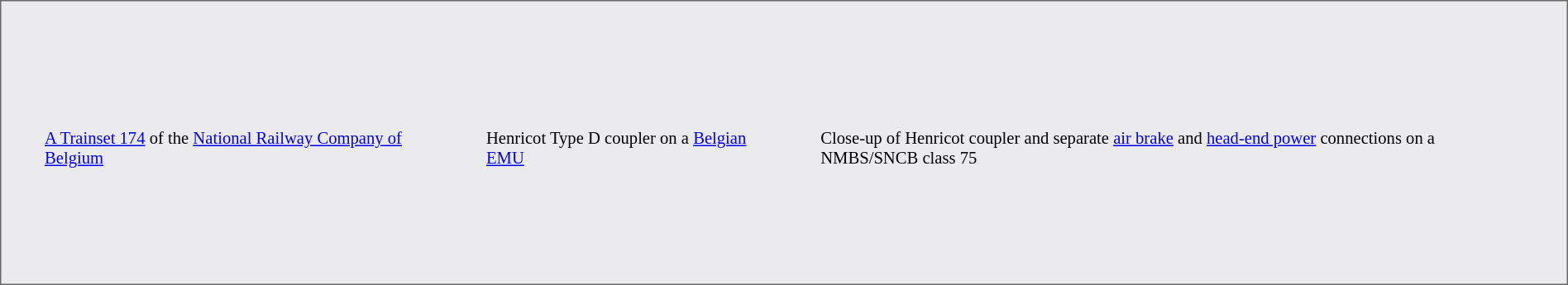<table style="background:#EBEAED; border:1px solid dimgray; font-size: 86%;color:black" border="0" height="230" align="center" vertical-align="bottom" cellpadding=10px cellspacing=0px>
<tr align="center">
<td></td>
<td></td>
<td></td>
<td></td>
<td></td>
<td></td>
<td><br></td>
</tr>
<tr vertical-align="top;">
<td width="5"></td>
<td style="vertical-align:top; width="100"><a href='#'>A Trainset 174</a> of the <a href='#'>National Railway Company of Belgium</a></td>
<td width="5"></td>
<td style="vertical-align:top; width="100">Henricot Type D coupler on a <a href='#'>Belgian EMU</a></td>
<td width="5"></td>
<td style="vertical-align:top; width="100">Close-up of Henricot coupler and separate <a href='#'>air brake</a> and <a href='#'>head-end power</a> connections on a NMBS/SNCB class 75</td>
</tr>
</table>
